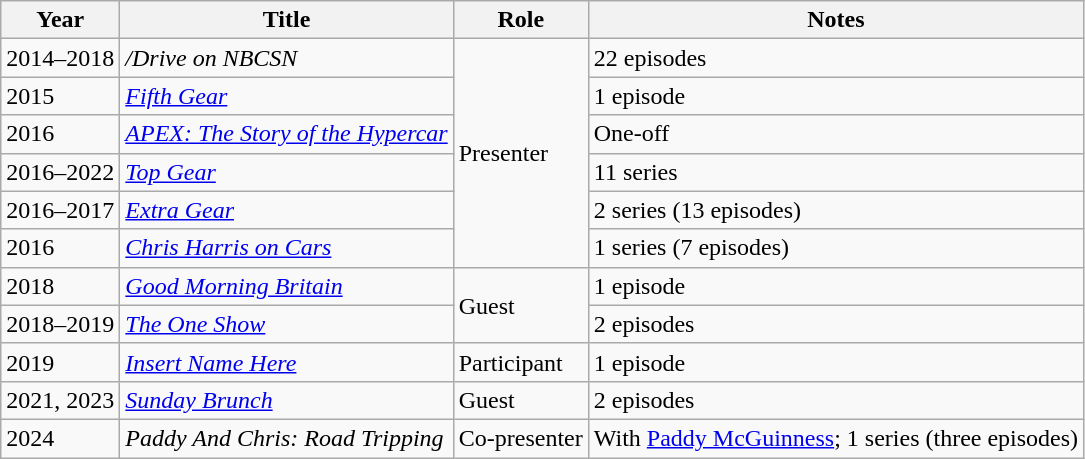<table class="wikitable">
<tr>
<th><strong>Year</strong></th>
<th>Title</th>
<th>Role</th>
<th>Notes</th>
</tr>
<tr>
<td>2014–2018</td>
<td><em>/Drive on NBCSN</em></td>
<td rowspan="6">Presenter</td>
<td>22 episodes</td>
</tr>
<tr>
<td>2015</td>
<td><em><a href='#'>Fifth Gear</a></em></td>
<td>1 episode</td>
</tr>
<tr>
<td>2016</td>
<td><em><a href='#'>APEX: The Story of the Hypercar</a></em></td>
<td>One-off</td>
</tr>
<tr>
<td>2016–2022</td>
<td><em><a href='#'>Top Gear</a></em></td>
<td>11 series</td>
</tr>
<tr>
<td>2016–2017</td>
<td><em><a href='#'>Extra Gear</a></em></td>
<td>2 series (13 episodes)</td>
</tr>
<tr>
<td>2016</td>
<td><em><a href='#'>Chris Harris on Cars</a></em></td>
<td>1 series (7 episodes)</td>
</tr>
<tr>
<td>2018</td>
<td><em><a href='#'>Good Morning Britain</a></em></td>
<td rowspan="2">Guest</td>
<td>1 episode</td>
</tr>
<tr>
<td>2018–2019</td>
<td><em><a href='#'>The One Show</a></em></td>
<td>2 episodes</td>
</tr>
<tr>
<td>2019</td>
<td><em><a href='#'>Insert Name Here</a></em></td>
<td>Participant</td>
<td>1 episode</td>
</tr>
<tr>
<td>2021, 2023</td>
<td><em><a href='#'>Sunday Brunch</a></em></td>
<td>Guest</td>
<td>2 episodes</td>
</tr>
<tr>
<td>2024</td>
<td><em>Paddy And Chris: Road Tripping</em></td>
<td>Co-presenter</td>
<td>With <a href='#'>Paddy McGuinness</a>; 1 series (three episodes)</td>
</tr>
</table>
